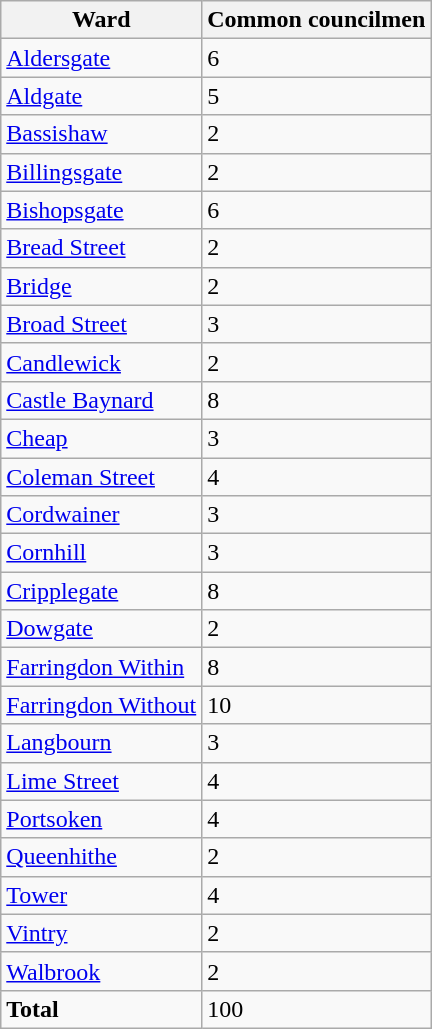<table class="wikitable">
<tr>
<th>Ward</th>
<th>Common councilmen</th>
</tr>
<tr>
<td><a href='#'>Aldersgate</a></td>
<td>6</td>
</tr>
<tr>
<td><a href='#'>Aldgate</a></td>
<td>5</td>
</tr>
<tr>
<td><a href='#'>Bassishaw</a></td>
<td>2</td>
</tr>
<tr>
<td><a href='#'>Billingsgate</a></td>
<td>2</td>
</tr>
<tr>
<td><a href='#'>Bishopsgate</a></td>
<td>6</td>
</tr>
<tr>
<td><a href='#'>Bread Street</a></td>
<td>2</td>
</tr>
<tr>
<td><a href='#'>Bridge</a></td>
<td>2</td>
</tr>
<tr>
<td><a href='#'>Broad Street</a></td>
<td>3</td>
</tr>
<tr>
<td><a href='#'>Candlewick</a></td>
<td>2</td>
</tr>
<tr>
<td><a href='#'>Castle Baynard</a></td>
<td>8</td>
</tr>
<tr>
<td><a href='#'>Cheap</a></td>
<td>3</td>
</tr>
<tr>
<td><a href='#'>Coleman Street</a></td>
<td>4</td>
</tr>
<tr>
<td><a href='#'>Cordwainer</a></td>
<td>3</td>
</tr>
<tr>
<td><a href='#'>Cornhill</a></td>
<td>3</td>
</tr>
<tr>
<td><a href='#'>Cripplegate</a></td>
<td>8</td>
</tr>
<tr>
<td><a href='#'>Dowgate</a></td>
<td>2</td>
</tr>
<tr>
<td><a href='#'>Farringdon Within</a></td>
<td>8</td>
</tr>
<tr>
<td><a href='#'>Farringdon Without</a></td>
<td>10</td>
</tr>
<tr>
<td><a href='#'>Langbourn</a></td>
<td>3</td>
</tr>
<tr>
<td><a href='#'>Lime Street</a></td>
<td>4</td>
</tr>
<tr>
<td><a href='#'>Portsoken</a></td>
<td>4</td>
</tr>
<tr>
<td><a href='#'>Queenhithe</a></td>
<td>2</td>
</tr>
<tr>
<td><a href='#'>Tower</a></td>
<td>4</td>
</tr>
<tr>
<td><a href='#'>Vintry</a></td>
<td>2</td>
</tr>
<tr>
<td><a href='#'>Walbrook</a></td>
<td>2</td>
</tr>
<tr>
<td><strong>Total</strong></td>
<td>100</td>
</tr>
</table>
